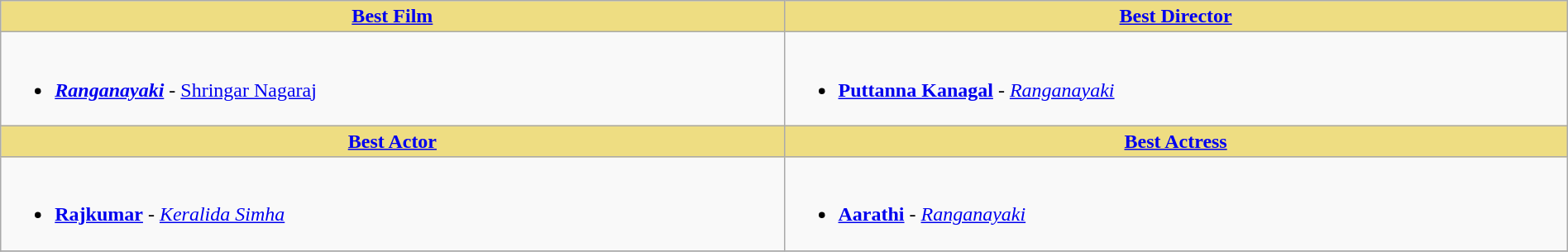<table class="wikitable" width=100% |>
<tr>
<th !  style="background:#eedd82; text-align:center; width:50%;"><a href='#'>Best Film</a></th>
<th !  style="background:#eedd82; text-align:center; width:50%;"><a href='#'>Best Director</a></th>
</tr>
<tr>
<td valign="top"><br><ul><li><strong><em><a href='#'>Ranganayaki</a></em></strong> - <a href='#'>Shringar Nagaraj</a></li></ul></td>
<td valign="top"><br><ul><li><strong><a href='#'>Puttanna Kanagal</a></strong> - <em><a href='#'>Ranganayaki</a></em></li></ul></td>
</tr>
<tr>
<th !  style="background:#eedd82; text-align:center; width:50%;"><a href='#'>Best Actor</a></th>
<th !  style="background:#eedd82; text-align:center; width:50%;"><a href='#'>Best Actress</a></th>
</tr>
<tr>
<td valign="top"><br><ul><li><strong><a href='#'>Rajkumar</a></strong> - <em><a href='#'>Keralida Simha</a></em></li></ul></td>
<td valign="top"><br><ul><li><strong><a href='#'>Aarathi</a></strong> - <em><a href='#'>Ranganayaki</a></em></li></ul></td>
</tr>
<tr>
</tr>
</table>
